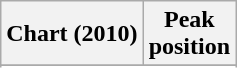<table class="wikitable sortable plainrowheaders" style="text-align:center">
<tr>
<th scope="col">Chart (2010)</th>
<th scope="col">Peak<br>position</th>
</tr>
<tr>
</tr>
<tr>
</tr>
</table>
